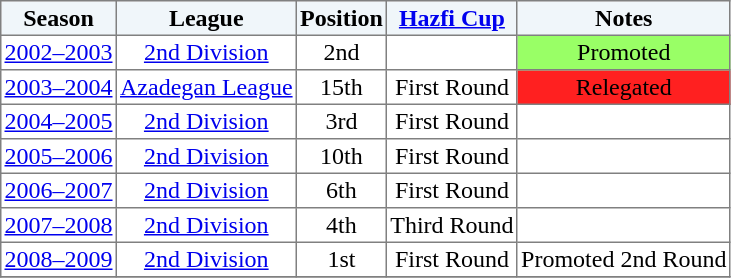<table border="1" cellpadding="2" style="border-collapse:collapse; text-align:center; font-size:normal;">
<tr style="background:#f0f6fa;">
<th>Season</th>
<th>League</th>
<th>Position</th>
<th><a href='#'>Hazfi Cup</a></th>
<th>Notes</th>
</tr>
<tr>
<td><a href='#'>2002–2003</a></td>
<td><a href='#'>2nd Division</a></td>
<td>2nd</td>
<td></td>
<td bgcolor=99FF66>Promoted</td>
</tr>
<tr>
<td><a href='#'>2003–2004</a></td>
<td><a href='#'>Azadegan League</a></td>
<td>15th</td>
<td>First Round</td>
<td bgcolor=FF2020>Relegated</td>
</tr>
<tr>
<td><a href='#'>2004–2005</a></td>
<td><a href='#'>2nd Division</a></td>
<td>3rd</td>
<td>First Round</td>
<td></td>
</tr>
<tr>
<td><a href='#'>2005–2006</a></td>
<td><a href='#'>2nd Division</a></td>
<td>10th</td>
<td>First Round</td>
<td></td>
</tr>
<tr>
<td><a href='#'>2006–2007</a></td>
<td><a href='#'>2nd Division</a></td>
<td>6th</td>
<td>First Round</td>
<td></td>
</tr>
<tr>
<td><a href='#'>2007–2008</a></td>
<td><a href='#'>2nd Division</a></td>
<td>4th</td>
<td>Third Round</td>
<td></td>
</tr>
<tr>
<td><a href='#'>2008–2009</a></td>
<td><a href='#'>2nd Division</a></td>
<td>1st</td>
<td>First Round</td>
<td>Promoted 2nd Round</td>
</tr>
<tr>
</tr>
</table>
